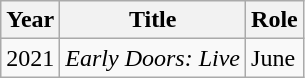<table class="wikitable">
<tr ">
<th>Year</th>
<th>Title</th>
<th>Role</th>
</tr>
<tr>
<td>2021</td>
<td><em>Early Doors: Live</em></td>
<td>June</td>
</tr>
</table>
